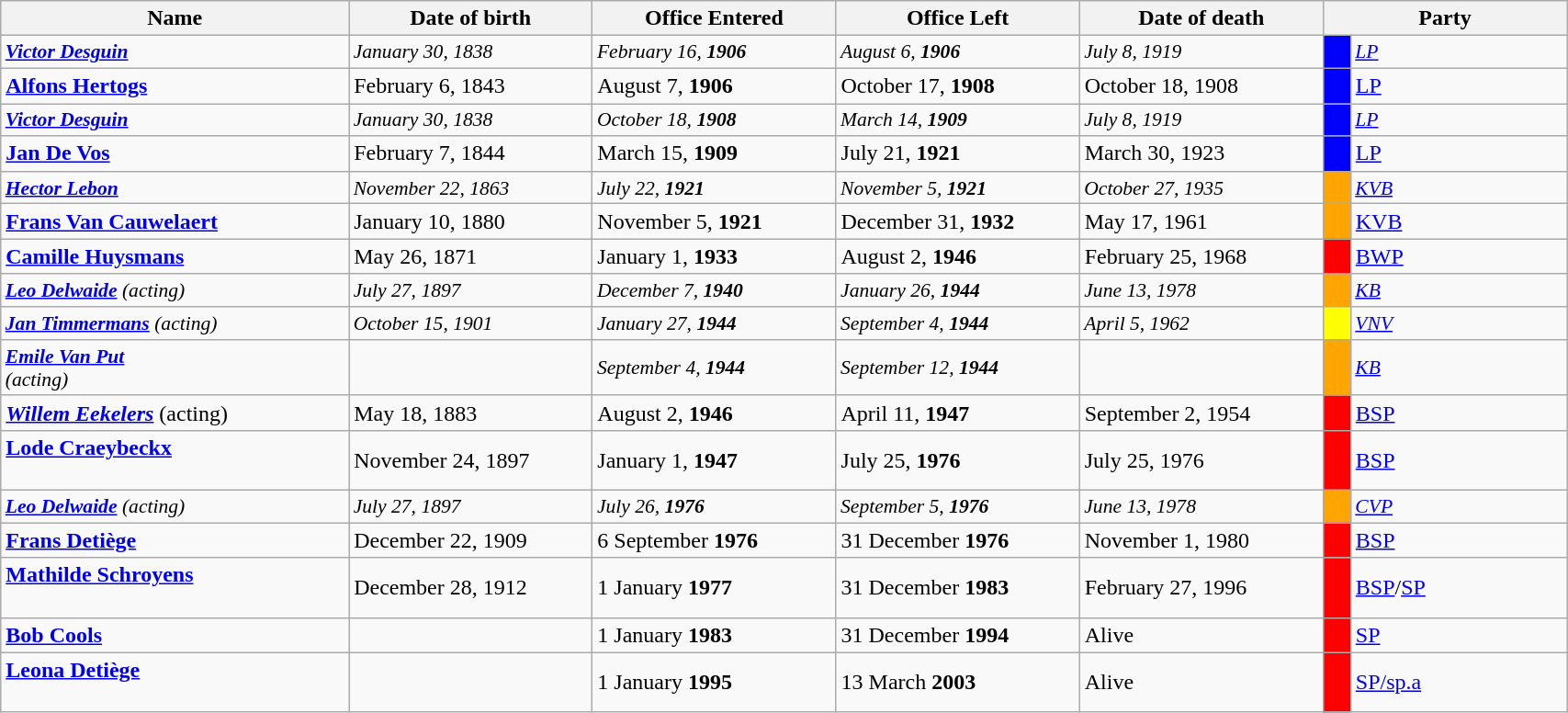<table class="wikitable" style="width:90%">
<tr>
<th style="width:10%;">Name</th>
<th style="width:7%;">Date of birth</th>
<th style="width:7%;">Office Entered</th>
<th style="width:7%;">Office Left</th>
<th style="width:7%;">Date of death</th>
<th style="width:7%;" colspan="2">Party</th>
</tr>
<tr style="font-style:italic; font-size:90%">
<td><strong><em><a href='#'>Victor Desguin</a></em></strong></td>
<td>January 30, 1838</td>
<td>February 16, <strong>1906</strong></td>
<td>August 6, <strong>1906</strong></td>
<td>July 8, 1919</td>
<td style="background-color:blue"></td>
<td><a href='#'>LP</a></td>
</tr>
<tr>
<td><strong><a href='#'>Alfons Hertogs</a></strong></td>
<td>February 6, 1843</td>
<td>August 7, <strong>1906</strong></td>
<td>October 17, <strong>1908</strong></td>
<td>October 18, 1908</td>
<td style="background-color:blue"></td>
<td><a href='#'>LP</a></td>
</tr>
<tr style="font-style:italic; font-size:90%">
<td><strong><em><a href='#'>Victor Desguin</a></em></strong></td>
<td>January 30, 1838</td>
<td>October 18, <strong>1908</strong></td>
<td>March 14, <strong>1909</strong></td>
<td>July 8, 1919</td>
<td style="background-color:blue"></td>
<td><a href='#'>LP</a></td>
</tr>
<tr>
<td><strong><a href='#'>Jan De Vos</a></strong></td>
<td>February 7, 1844</td>
<td>March 15, <strong>1909</strong></td>
<td>July 21, <strong>1921</strong></td>
<td>March 30, 1923</td>
<td style="background-color:blue"></td>
<td><a href='#'>LP</a></td>
</tr>
<tr style="font-style:italic; font-size:90%">
<td><strong><em><a href='#'>Hector Lebon</a></em></strong></td>
<td>November 22, 1863</td>
<td>July 22, <strong>1921</strong></td>
<td>November 5, <strong>1921</strong></td>
<td>October 27, 1935</td>
<td style="background-color:orange"></td>
<td><a href='#'>KVB</a></td>
</tr>
<tr>
<td><strong><a href='#'>Frans Van Cauwelaert</a></strong></td>
<td>January 10, 1880</td>
<td>November 5, <strong>1921</strong></td>
<td>December 31, <strong>1932</strong></td>
<td>May 17, 1961</td>
<td style="background-color:orange"></td>
<td><a href='#'>KVB</a></td>
</tr>
<tr>
<td><strong><a href='#'>Camille Huysmans</a></strong></td>
<td>May 26, 1871</td>
<td>January 1, <strong>1933</strong></td>
<td>August 2, <strong>1946</strong></td>
<td>February 25, 1968</td>
<td style="background-color:red"></td>
<td><a href='#'>BWP</a></td>
</tr>
<tr style="font-style:italic; font-size:90%">
<td><strong><em><a href='#'>Leo Delwaide</a></em></strong> (acting)</td>
<td>July 27, 1897</td>
<td>December 7, <strong>1940</strong></td>
<td>January 26, <strong>1944</strong></td>
<td>June 13, 1978</td>
<td style="background-color:orange"></td>
<td><a href='#'>KB</a></td>
</tr>
<tr style="font-style:italic; font-size:90%">
<td><strong><em><a href='#'>Jan Timmermans</a></em></strong> (acting)</td>
<td>October 15, 1901</td>
<td>January 27, <strong>1944</strong></td>
<td>September 4, <strong>1944</strong></td>
<td>April 5, 1962</td>
<td style="background-color:yellow"></td>
<td><a href='#'>VNV</a></td>
</tr>
<tr style="font-style:italic; font-size:90%">
<td><strong><em><a href='#'>Emile Van Put</a></em></strong><br> (acting)<br></td>
<td></td>
<td>September 4, <strong>1944</strong></td>
<td>September 12, <strong>1944</strong></td>
<td></td>
<td style="background-color:orange"></td>
<td><a href='#'>KB</a></td>
</tr>
<tr>
<td><strong><em><a href='#'>Willem Eekelers</a></em></strong> (acting)</td>
<td>May 18, 1883</td>
<td>August 2, <strong>1946</strong></td>
<td>April 11, <strong>1947</strong></td>
<td>September 2, 1954</td>
<td style="background-color:red"></td>
<td><a href='#'>BSP</a></td>
</tr>
<tr>
<td><strong><a href='#'>Lode Craeybeckx</a></strong><br><br></td>
<td>November 24, 1897</td>
<td>January 1, <strong>1947</strong></td>
<td>July 25, <strong>1976</strong></td>
<td>July 25, 1976</td>
<td style="background-color:red"></td>
<td><a href='#'>BSP</a></td>
</tr>
<tr style="font-style:italic; font-size:90%">
<td><strong><em><a href='#'>Leo Delwaide</a></em></strong> (acting)</td>
<td>July 27, 1897</td>
<td>July 26, <strong>1976</strong></td>
<td>September 5, <strong>1976</strong></td>
<td>June 13, 1978</td>
<td style="background-color:orange"></td>
<td><a href='#'>CVP</a></td>
</tr>
<tr>
<td><strong><a href='#'>Frans Detiège</a></strong><br></td>
<td>December 22, 1909</td>
<td>6 September <strong>1976</strong></td>
<td>31 December <strong>1976</strong></td>
<td>November 1, 1980</td>
<td style="background-color:red"></td>
<td><a href='#'>BSP</a></td>
</tr>
<tr>
<td><strong><a href='#'>Mathilde Schroyens</a></strong><br><br></td>
<td>December 28, 1912</td>
<td>1 January <strong>1977</strong></td>
<td>31 December <strong>1983</strong></td>
<td>February 27, 1996</td>
<td style="background-color:red"></td>
<td><a href='#'>BSP</a>/<a href='#'>SP</a></td>
</tr>
<tr>
<td><strong><a href='#'>Bob Cools</a></strong></td>
<td></td>
<td>1 January <strong>1983</strong></td>
<td>31 December <strong>1994</strong></td>
<td>Alive</td>
<td style="background-color:red"></td>
<td><a href='#'>SP</a></td>
</tr>
<tr>
<td><strong><a href='#'>Leona Detiège</a></strong><br><br></td>
<td></td>
<td>1 January <strong>1995</strong></td>
<td>13 March <strong>2003</strong></td>
<td>Alive</td>
<td style="background-color:red"></td>
<td><a href='#'>SP/sp.a</a></td>
</tr>
</table>
